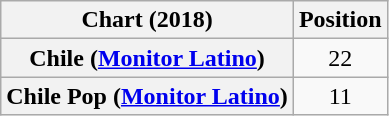<table class="wikitable plainrowheaders" style="text-align:center">
<tr>
<th scope="col">Chart (2018)</th>
<th scope="col">Position</th>
</tr>
<tr>
<th scope="row">Chile (<a href='#'>Monitor Latino</a>)</th>
<td>22</td>
</tr>
<tr>
<th scope="row">Chile Pop (<a href='#'>Monitor Latino</a>)</th>
<td>11</td>
</tr>
</table>
